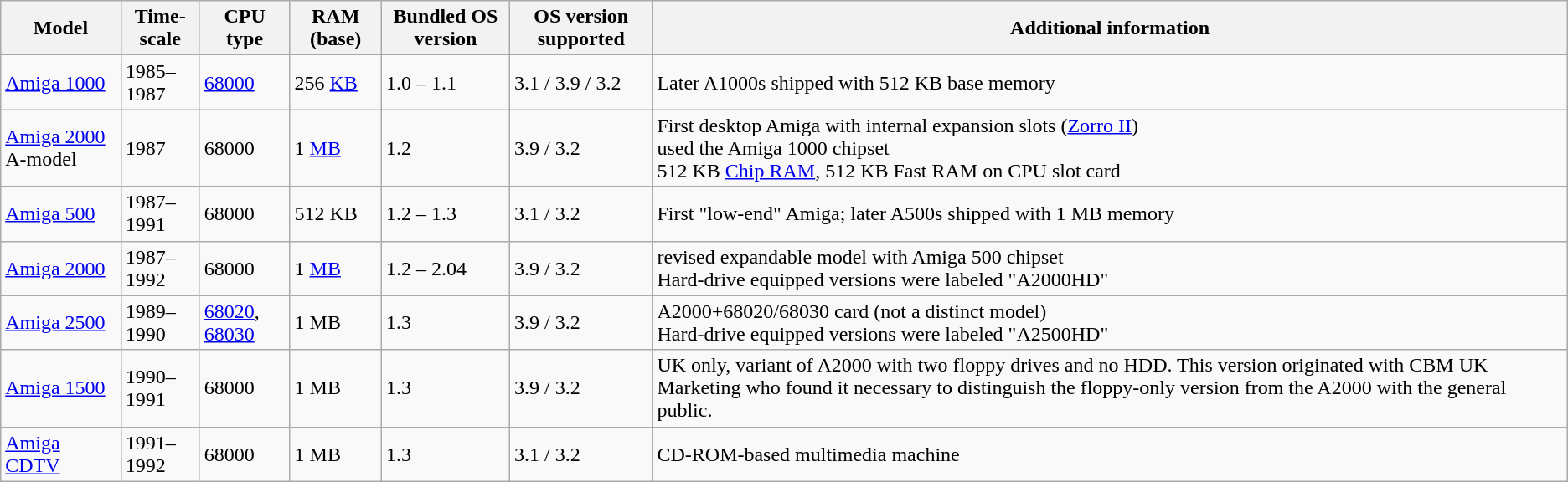<table class="wikitable">
<tr>
<th>Model</th>
<th>Time­scale</th>
<th>CPU type</th>
<th>RAM (base)</th>
<th>Bundled OS version</th>
<th>OS version supported</th>
<th>Additional information</th>
</tr>
<tr>
<td><a href='#'>Amiga 1000</a></td>
<td>1985–1987</td>
<td><a href='#'>68000</a></td>
<td>256 <a href='#'>KB</a></td>
<td>1.0 – 1.1</td>
<td>3.1 / 3.9 / 3.2</td>
<td>Later A1000s shipped with 512 KB base memory</td>
</tr>
<tr>
<td><a href='#'>Amiga 2000</a> A-model</td>
<td>1987</td>
<td>68000</td>
<td>1 <a href='#'>MB</a></td>
<td>1.2</td>
<td>3.9 / 3.2</td>
<td>First desktop Amiga with internal expansion slots (<a href='#'>Zorro II</a>)<br>used the Amiga 1000 chipset<br>512 KB <a href='#'>Chip RAM</a>, 512 KB Fast RAM on CPU slot card</td>
</tr>
<tr>
<td><a href='#'>Amiga 500</a></td>
<td>1987–1991</td>
<td>68000</td>
<td>512 KB</td>
<td>1.2 – 1.3</td>
<td>3.1 / 3.2</td>
<td>First "low-end" Amiga; later A500s shipped with 1 MB memory</td>
</tr>
<tr>
<td><a href='#'>Amiga 2000</a></td>
<td>1987–1992</td>
<td>68000</td>
<td>1 <a href='#'>MB</a></td>
<td>1.2 – 2.04</td>
<td>3.9 / 3.2</td>
<td>revised expandable model with Amiga 500 chipset<br>Hard-drive equipped versions were labeled "A2000HD"</td>
</tr>
<tr>
<td><a href='#'>Amiga 2500</a></td>
<td>1989–1990</td>
<td><a href='#'>68020</a>, <a href='#'>68030</a></td>
<td>1 MB</td>
<td>1.3</td>
<td>3.9 / 3.2</td>
<td>A2000+68020/68030 card (not a distinct model)<br>Hard-drive equipped versions were labeled "A2500HD"</td>
</tr>
<tr>
<td><a href='#'>Amiga 1500</a></td>
<td>1990–1991</td>
<td>68000</td>
<td>1 MB</td>
<td>1.3</td>
<td>3.9 / 3.2</td>
<td>UK only, variant of A2000 with two floppy drives and no HDD. This version originated with CBM UK Marketing who found it necessary to distinguish the floppy-only version from the A2000 with the general public.</td>
</tr>
<tr>
<td><a href='#'>Amiga CDTV</a></td>
<td>1991–1992</td>
<td>68000</td>
<td>1 MB</td>
<td>1.3</td>
<td>3.1 / 3.2</td>
<td>CD-ROM-based multimedia machine</td>
</tr>
</table>
